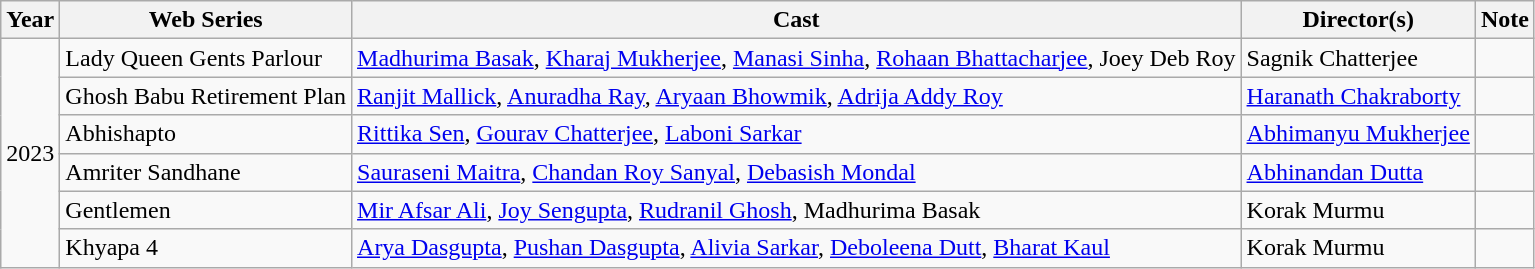<table class="wikitable sortable">
<tr>
<th>Year</th>
<th>Web Series</th>
<th>Cast</th>
<th>Director(s)</th>
<th>Note</th>
</tr>
<tr>
<td rowspan="6">2023</td>
<td>Lady Queen Gents Parlour</td>
<td><a href='#'>Madhurima Basak</a>, <a href='#'>Kharaj Mukherjee</a>, <a href='#'>Manasi Sinha</a>, <a href='#'>Rohaan Bhattacharjee</a>, Joey Deb Roy</td>
<td>Sagnik Chatterjee</td>
<td></td>
</tr>
<tr>
<td>Ghosh Babu Retirement Plan</td>
<td><a href='#'>Ranjit Mallick</a>, <a href='#'>Anuradha Ray</a>, <a href='#'>Aryaan Bhowmik</a>, <a href='#'>Adrija Addy Roy</a></td>
<td><a href='#'>Haranath Chakraborty</a></td>
<td></td>
</tr>
<tr>
<td>Abhishapto</td>
<td><a href='#'>Rittika Sen</a>, <a href='#'>Gourav Chatterjee</a>, <a href='#'>Laboni Sarkar</a></td>
<td><a href='#'>Abhimanyu Mukherjee</a></td>
<td></td>
</tr>
<tr>
<td>Amriter Sandhane</td>
<td><a href='#'>Sauraseni Maitra</a>, <a href='#'>Chandan Roy Sanyal</a>, <a href='#'>Debasish Mondal</a></td>
<td><a href='#'>Abhinandan Dutta</a></td>
<td></td>
</tr>
<tr>
<td>Gentlemen</td>
<td><a href='#'>Mir Afsar Ali</a>, <a href='#'>Joy Sengupta</a>, <a href='#'>Rudranil Ghosh</a>, Madhurima Basak</td>
<td>Korak Murmu</td>
<td></td>
</tr>
<tr>
<td>Khyapa 4</td>
<td><a href='#'>Arya Dasgupta</a>, <a href='#'>Pushan Dasgupta</a>, <a href='#'>Alivia Sarkar</a>, <a href='#'>Deboleena Dutt</a>, <a href='#'>Bharat Kaul</a></td>
<td>Korak Murmu</td>
<td></td>
</tr>
</table>
